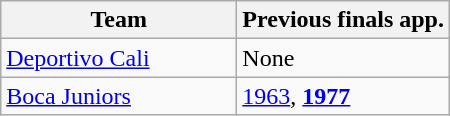<table class="wikitable">
<tr>
<th width=150px>Team</th>
<th>Previous finals app.</th>
</tr>
<tr>
<td> <a href='#'>Deportivo Cali</a></td>
<td>None</td>
</tr>
<tr>
<td> <a href='#'>Boca Juniors</a></td>
<td><a href='#'>1963</a>, <strong><a href='#'>1977</a></strong></td>
</tr>
</table>
